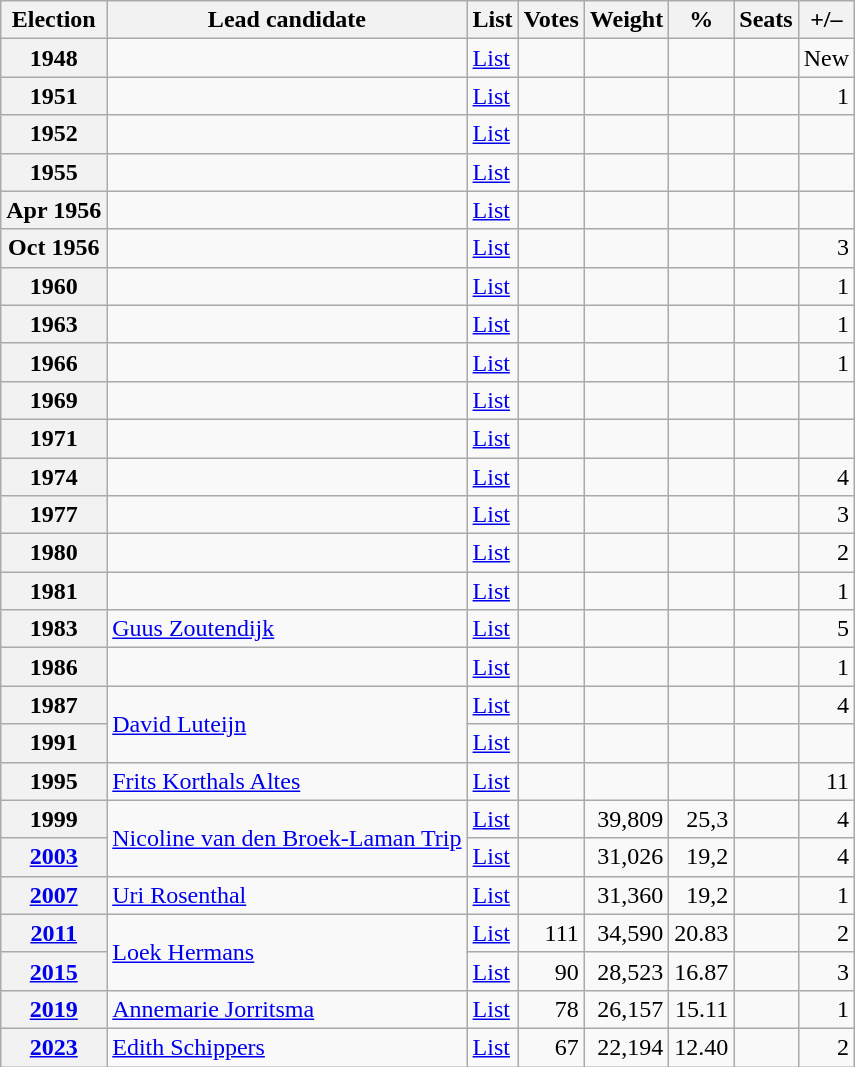<table class="wikitable" style="text-align: right;">
<tr>
<th>Election</th>
<th>Lead candidate</th>
<th>List</th>
<th>Votes</th>
<th>Weight</th>
<th>%</th>
<th>Seats</th>
<th>+/–</th>
</tr>
<tr>
<th>1948</th>
<td></td>
<td align="left"><a href='#'>List</a></td>
<td></td>
<td></td>
<td></td>
<td></td>
<td>New</td>
</tr>
<tr>
<th>1951</th>
<td></td>
<td align="left"><a href='#'>List</a></td>
<td></td>
<td></td>
<td></td>
<td></td>
<td> 1</td>
</tr>
<tr>
<th>1952</th>
<td></td>
<td align="left"><a href='#'>List</a></td>
<td></td>
<td></td>
<td></td>
<td></td>
<td></td>
</tr>
<tr>
<th>1955</th>
<td></td>
<td align="left"><a href='#'>List</a></td>
<td></td>
<td></td>
<td></td>
<td></td>
<td></td>
</tr>
<tr>
<th>Apr 1956</th>
<td></td>
<td align="left"><a href='#'>List</a></td>
<td></td>
<td></td>
<td></td>
<td></td>
<td></td>
</tr>
<tr>
<th>Oct 1956</th>
<td></td>
<td align="left"><a href='#'>List</a></td>
<td></td>
<td></td>
<td></td>
<td></td>
<td> 3</td>
</tr>
<tr>
<th>1960</th>
<td></td>
<td align="left"><a href='#'>List</a></td>
<td></td>
<td></td>
<td></td>
<td></td>
<td> 1</td>
</tr>
<tr>
<th>1963</th>
<td></td>
<td align="left"><a href='#'>List</a></td>
<td></td>
<td></td>
<td></td>
<td></td>
<td> 1</td>
</tr>
<tr>
<th>1966</th>
<td></td>
<td align="left"><a href='#'>List</a></td>
<td></td>
<td></td>
<td></td>
<td></td>
<td> 1</td>
</tr>
<tr>
<th>1969</th>
<td></td>
<td align="left"><a href='#'>List</a></td>
<td></td>
<td></td>
<td></td>
<td></td>
<td></td>
</tr>
<tr>
<th>1971</th>
<td></td>
<td align="left"><a href='#'>List</a></td>
<td></td>
<td></td>
<td></td>
<td></td>
<td></td>
</tr>
<tr>
<th>1974</th>
<td></td>
<td align="left"><a href='#'>List</a></td>
<td></td>
<td></td>
<td></td>
<td></td>
<td> 4</td>
</tr>
<tr>
<th>1977</th>
<td></td>
<td align="left"><a href='#'>List</a></td>
<td></td>
<td></td>
<td></td>
<td></td>
<td> 3</td>
</tr>
<tr>
<th>1980</th>
<td></td>
<td align="left"><a href='#'>List</a></td>
<td></td>
<td></td>
<td></td>
<td></td>
<td> 2</td>
</tr>
<tr>
<th>1981</th>
<td></td>
<td align="left"><a href='#'>List</a></td>
<td></td>
<td></td>
<td></td>
<td></td>
<td> 1</td>
</tr>
<tr>
<th>1983</th>
<td align="left"><a href='#'>Guus Zoutendijk</a></td>
<td align="left"><a href='#'>List</a></td>
<td></td>
<td></td>
<td></td>
<td></td>
<td> 5</td>
</tr>
<tr>
<th>1986</th>
<td></td>
<td align="left"><a href='#'>List</a></td>
<td></td>
<td></td>
<td></td>
<td></td>
<td> 1</td>
</tr>
<tr>
<th>1987</th>
<td rowspan="2" align="left"><a href='#'>David Luteijn</a></td>
<td align="left"><a href='#'>List</a></td>
<td></td>
<td></td>
<td></td>
<td></td>
<td> 4</td>
</tr>
<tr>
<th>1991</th>
<td align="left"><a href='#'>List</a></td>
<td></td>
<td></td>
<td></td>
<td></td>
<td></td>
</tr>
<tr>
<th>1995</th>
<td align="left"><a href='#'>Frits Korthals Altes</a></td>
<td align="left"><a href='#'>List</a></td>
<td></td>
<td></td>
<td></td>
<td></td>
<td> 11</td>
</tr>
<tr>
<th>1999</th>
<td rowspan="2" align="left"><a href='#'>Nicoline van den Broek-Laman Trip</a></td>
<td align="left"><a href='#'>List</a></td>
<td></td>
<td>39,809</td>
<td>25,3</td>
<td></td>
<td> 4</td>
</tr>
<tr>
<th><a href='#'>2003</a></th>
<td align="left"><a href='#'>List</a></td>
<td></td>
<td>31,026</td>
<td>19,2</td>
<td></td>
<td> 4</td>
</tr>
<tr>
<th><a href='#'>2007</a></th>
<td align="left"><a href='#'>Uri Rosenthal</a></td>
<td align="left"><a href='#'>List</a></td>
<td></td>
<td>31,360</td>
<td>19,2</td>
<td></td>
<td> 1</td>
</tr>
<tr>
<th><a href='#'>2011</a></th>
<td rowspan="2" align="left"><a href='#'>Loek Hermans</a></td>
<td align="left"><a href='#'>List</a></td>
<td>111</td>
<td>34,590</td>
<td>20.83</td>
<td></td>
<td> 2</td>
</tr>
<tr>
<th><a href='#'>2015</a></th>
<td align="left"><a href='#'>List</a></td>
<td>90</td>
<td>28,523</td>
<td>16.87</td>
<td></td>
<td> 3</td>
</tr>
<tr>
<th><a href='#'>2019</a></th>
<td align="left"><a href='#'>Annemarie Jorritsma</a></td>
<td align="left"><a href='#'>List</a></td>
<td>78</td>
<td>26,157</td>
<td>15.11</td>
<td></td>
<td> 1</td>
</tr>
<tr>
<th><a href='#'>2023</a></th>
<td align="left"><a href='#'>Edith Schippers</a></td>
<td align="left"><a href='#'>List</a></td>
<td>67</td>
<td>22,194</td>
<td>12.40</td>
<td></td>
<td> 2</td>
</tr>
</table>
